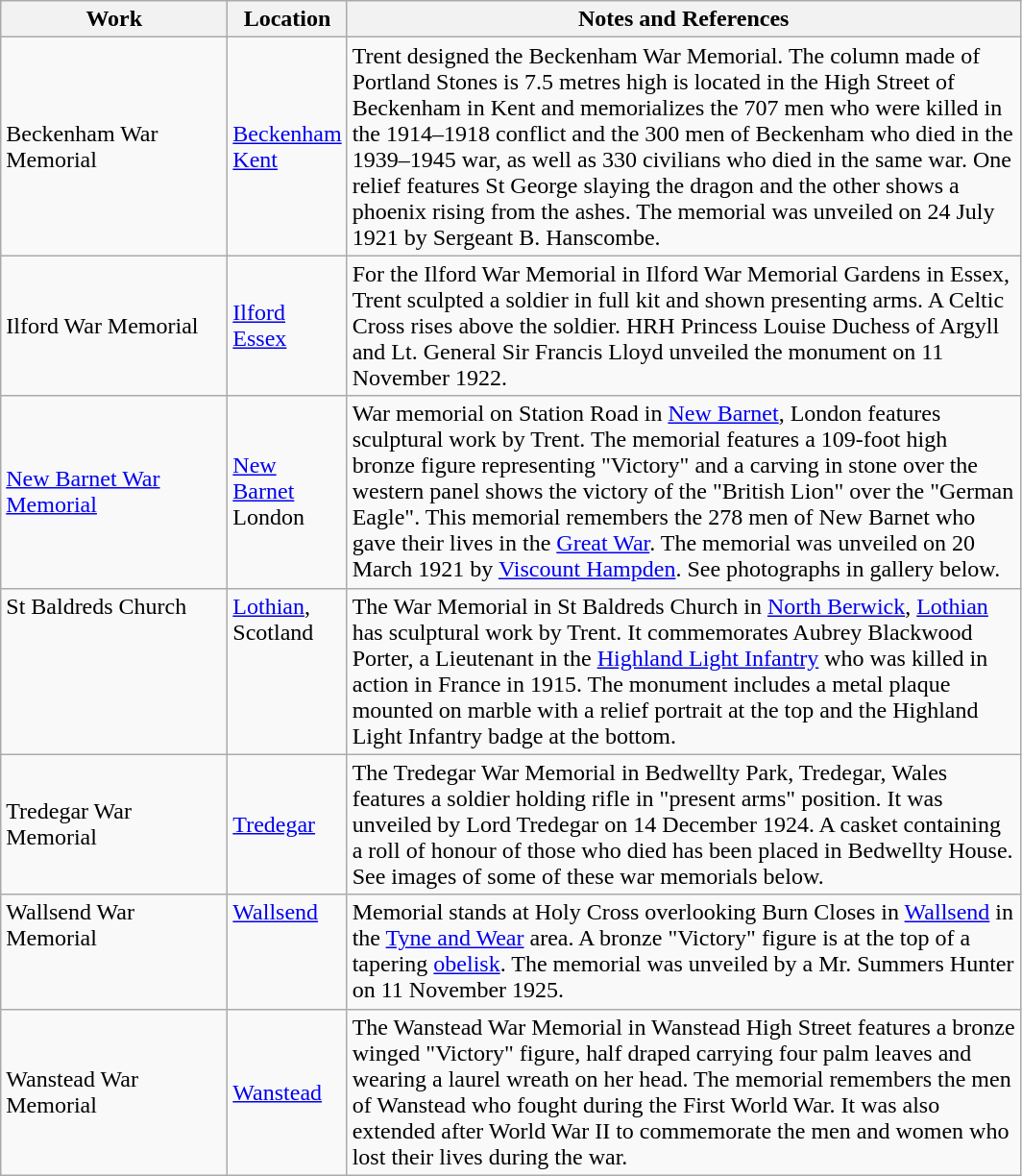<table class="wikitable sortable">
<tr>
<th style="width:150px">Work</th>
<th style="width:60px">Location</th>
<th style="width:460px" class="unsortable">Notes and References</th>
</tr>
<tr>
<td>Beckenham War Memorial</td>
<td><a href='#'>Beckenham</a> <a href='#'>Kent</a></td>
<td>Trent designed the Beckenham War Memorial. The column made of Portland Stones is 7.5 metres high is located in the High Street of Beckenham in Kent and memorializes the 707 men who were killed in the 1914–1918 conflict and the 300 men of Beckenham who died in the 1939–1945 war, as well as 330 civilians who died in the same war. One relief features St George slaying the dragon and the other shows a phoenix rising from the ashes. The memorial was unveiled on 24 July 1921 by Sergeant B. Hanscombe.</td>
</tr>
<tr>
<td>Ilford War Memorial</td>
<td><a href='#'>Ilford</a> <a href='#'>Essex</a></td>
<td>For the Ilford War Memorial in Ilford War Memorial Gardens in Essex, Trent sculpted a soldier in full kit and shown presenting arms. A Celtic Cross rises above the soldier. HRH Princess Louise Duchess of Argyll and Lt. General Sir Francis Lloyd unveiled the monument on 11 November 1922.</td>
</tr>
<tr>
<td><a href='#'>New Barnet War Memorial</a></td>
<td><a href='#'>New Barnet</a> London</td>
<td>War memorial on Station Road in <a href='#'>New Barnet</a>, London features sculptural work by Trent. The memorial features a 109-foot high bronze figure representing "Victory" and a carving in stone over the western panel shows the victory of the "British Lion" over the "German Eagle". This memorial remembers the 278 men of New Barnet who gave their lives in the <a href='#'>Great War</a>. The memorial was unveiled on 20 March 1921 by <a href='#'>Viscount Hampden</a>. See photographs in gallery below.</td>
</tr>
<tr valign="top">
<td>St Baldreds Church</td>
<td><a href='#'>Lothian</a>, Scotland</td>
<td>The War Memorial in St Baldreds Church in <a href='#'>North Berwick</a>, <a href='#'>Lothian</a> has sculptural work by Trent. It commemorates Aubrey Blackwood Porter, a Lieutenant in the <a href='#'>Highland Light Infantry</a> who was killed in action in France in 1915. The monument includes a metal plaque mounted on marble with a relief portrait at the top and the Highland Light Infantry badge at the bottom.</td>
</tr>
<tr>
<td>Tredegar War Memorial</td>
<td><a href='#'>Tredegar</a></td>
<td>The Tredegar War Memorial in Bedwellty Park, Tredegar, Wales features a soldier holding rifle in "present arms" position. It was unveiled by Lord Tredegar on 14 December 1924. A casket containing a roll of honour of those who died has been placed in Bedwellty House. See images of some of these war memorials below.</td>
</tr>
<tr valign="top">
<td>Wallsend War Memorial</td>
<td><a href='#'>Wallsend</a></td>
<td>Memorial stands at Holy Cross overlooking Burn Closes in <a href='#'>Wallsend</a> in the <a href='#'>Tyne and Wear</a> area. A bronze "Victory" figure is at the top of a tapering <a href='#'>obelisk</a>. The memorial was unveiled by a Mr. Summers Hunter on 11 November 1925.</td>
</tr>
<tr>
<td>Wanstead War Memorial</td>
<td><a href='#'>Wanstead</a></td>
<td>The Wanstead War Memorial in Wanstead High Street features a bronze winged "Victory" figure, half draped carrying four palm leaves and wearing a laurel wreath on her head. The memorial remembers the men of Wanstead who fought during the First World War. It was also extended after World War II to commemorate the men and women who lost their lives during the war.</td>
</tr>
</table>
